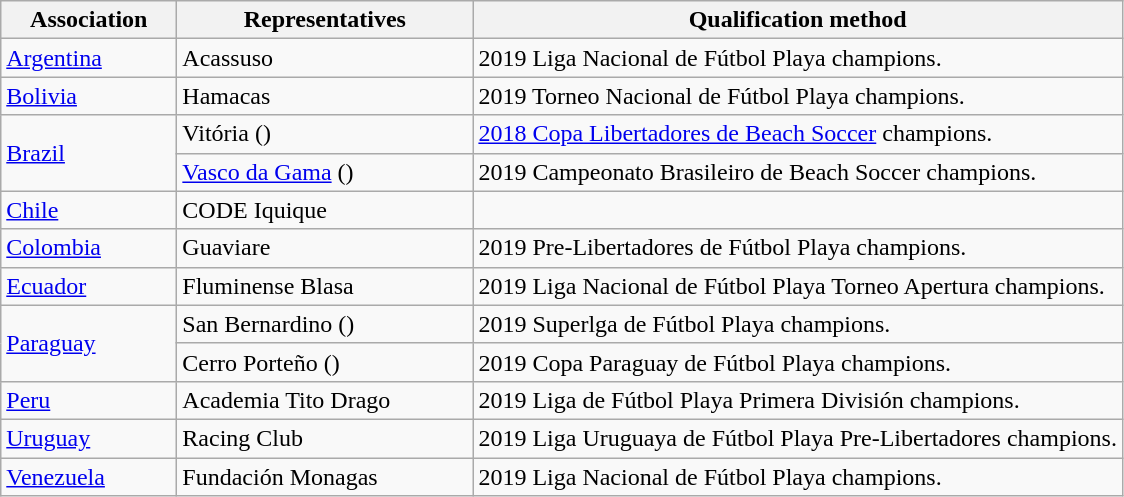<table class="wikitable" style="font-size:100%">
<tr>
<th width="110">Association</th>
<th width="190">Representatives</th>
<th>Qualification method</th>
</tr>
<tr>
<td> <a href='#'>Argentina</a></td>
<td>Acassuso</td>
<td>2019 Liga Nacional de Fútbol Playa champions.</td>
</tr>
<tr>
<td> <a href='#'>Bolivia</a></td>
<td>Hamacas</td>
<td>2019 Torneo Nacional de Fútbol Playa champions.</td>
</tr>
<tr>
<td rowspan=2> <a href='#'>Brazil</a></td>
<td>Vitória ()</td>
<td><a href='#'>2018 Copa Libertadores de Beach Soccer</a> champions.</td>
</tr>
<tr>
<td><a href='#'>Vasco da Gama</a> ()</td>
<td>2019 Campeonato Brasileiro de Beach Soccer champions.</td>
</tr>
<tr>
<td> <a href='#'>Chile</a></td>
<td>CODE Iquique</td>
<td></td>
</tr>
<tr>
<td> <a href='#'>Colombia</a></td>
<td>Guaviare</td>
<td>2019 Pre-Libertadores de Fútbol Playa champions.</td>
</tr>
<tr>
<td> <a href='#'>Ecuador</a></td>
<td>Fluminense Blasa</td>
<td>2019 Liga Nacional de Fútbol Playa Torneo Apertura champions.</td>
</tr>
<tr>
<td rowspan=2> <a href='#'>Paraguay</a></td>
<td>San Bernardino ()</td>
<td>2019 Superlga de Fútbol Playa champions.</td>
</tr>
<tr>
<td>Cerro Porteño ()</td>
<td>2019 Copa Paraguay de Fútbol Playa champions.</td>
</tr>
<tr>
<td> <a href='#'>Peru</a></td>
<td>Academia Tito Drago</td>
<td>2019 Liga de Fútbol Playa Primera División champions.</td>
</tr>
<tr>
<td> <a href='#'>Uruguay</a></td>
<td>Racing Club</td>
<td>2019 Liga Uruguaya de Fútbol Playa Pre-Libertadores champions.</td>
</tr>
<tr>
<td> <a href='#'>Venezuela</a></td>
<td>Fundación Monagas</td>
<td>2019 Liga Nacional de Fútbol Playa champions.</td>
</tr>
</table>
